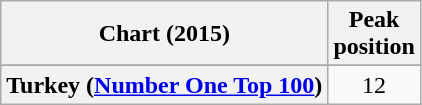<table class="wikitable plainrowheaders sortable" style="text-align:center;">
<tr>
<th scope="col">Chart (2015)</th>
<th scope="col">Peak<br>position</th>
</tr>
<tr>
</tr>
<tr>
<th scope="row">Turkey (<a href='#'>Number One Top 100</a>)</th>
<td style="text-align:center;">12</td>
</tr>
</table>
